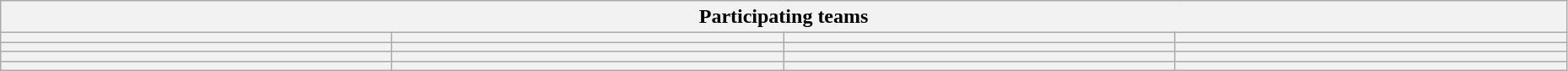<table class="wikitable" style="width:98%;">
<tr>
<th colspan=4>Participating teams</th>
</tr>
<tr>
<th width=25%></th>
<th width=25%></th>
<th width=25%></th>
<th width=25%></th>
</tr>
<tr>
<th></th>
<th></th>
<th></th>
<th></th>
</tr>
<tr>
<th></th>
<th></th>
<th></th>
<th></th>
</tr>
<tr>
<th></th>
<th></th>
<th></th>
<th></th>
</tr>
</table>
